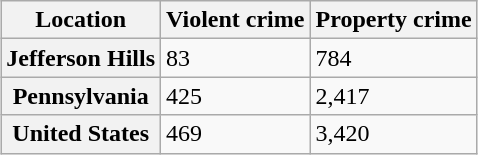<table class="wikitable" style="margin: 1em auto 1em auto" border="1">
<tr>
<th>Location</th>
<th>Violent crime</th>
<th>Property crime</th>
</tr>
<tr>
<th>Jefferson Hills</th>
<td>83</td>
<td>784</td>
</tr>
<tr>
<th>Pennsylvania</th>
<td>425</td>
<td>2,417</td>
</tr>
<tr>
<th>United States</th>
<td>469</td>
<td>3,420</td>
</tr>
</table>
